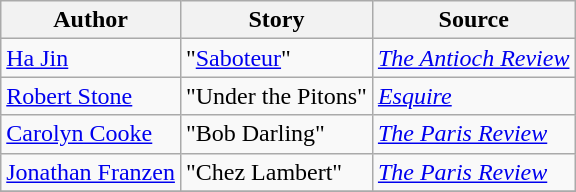<table class="wikitable">
<tr>
<th>Author</th>
<th>Story</th>
<th>Source</th>
</tr>
<tr>
<td><a href='#'>Ha Jin</a></td>
<td>"<a href='#'>Saboteur</a>"</td>
<td><em><a href='#'>The Antioch Review</a></em></td>
</tr>
<tr>
<td><a href='#'>Robert Stone</a></td>
<td>"Under the Pitons"</td>
<td><em><a href='#'>Esquire</a></em></td>
</tr>
<tr>
<td><a href='#'>Carolyn Cooke</a></td>
<td>"Bob Darling"</td>
<td><em><a href='#'>The Paris Review</a></em></td>
</tr>
<tr>
<td><a href='#'>Jonathan Franzen</a></td>
<td>"Chez Lambert"</td>
<td><em><a href='#'>The Paris Review</a></em></td>
</tr>
<tr>
</tr>
</table>
